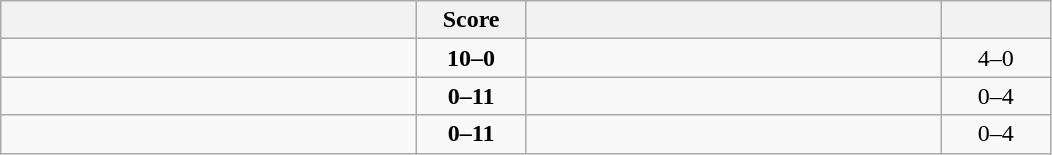<table class="wikitable" style="text-align: center; ">
<tr>
<th align="right" width="270"></th>
<th width="65">Score</th>
<th align="left" width="270"></th>
<th width="65"></th>
</tr>
<tr>
<td align="left"><strong></strong></td>
<td><strong>10–0</strong></td>
<td align="left"></td>
<td>4–0 <strong></strong></td>
</tr>
<tr>
<td align="left"></td>
<td><strong>0–11</strong></td>
<td align="left"><strong></strong></td>
<td>0–4 <strong></strong></td>
</tr>
<tr>
<td align="left"></td>
<td><strong>0–11</strong></td>
<td align="left"><strong></strong></td>
<td>0–4 <strong></strong></td>
</tr>
</table>
